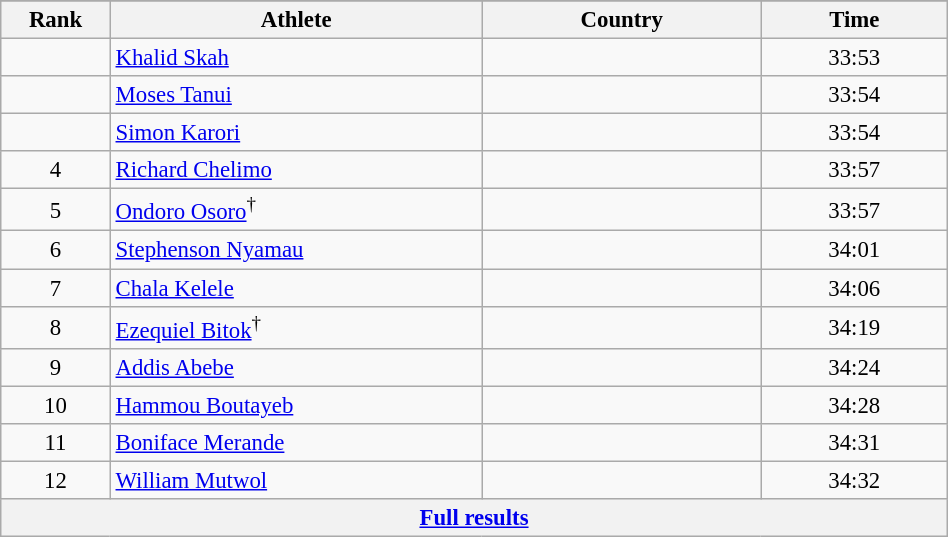<table class="wikitable sortable" style=" text-align:center; font-size:95%;" width="50%">
<tr>
</tr>
<tr>
<th width=5%>Rank</th>
<th width=20%>Athlete</th>
<th width=15%>Country</th>
<th width=10%>Time</th>
</tr>
<tr>
<td align=center></td>
<td align=left><a href='#'>Khalid Skah</a></td>
<td align=left></td>
<td>33:53</td>
</tr>
<tr>
<td align=center></td>
<td align=left><a href='#'>Moses Tanui</a></td>
<td align=left></td>
<td>33:54</td>
</tr>
<tr>
<td align=center></td>
<td align=left><a href='#'>Simon Karori</a></td>
<td align=left></td>
<td>33:54</td>
</tr>
<tr>
<td align=center>4</td>
<td align=left><a href='#'>Richard Chelimo</a></td>
<td align=left></td>
<td>33:57</td>
</tr>
<tr>
<td align=center>5</td>
<td align=left><a href='#'>Ondoro Osoro</a><sup>†</sup></td>
<td align=left></td>
<td>33:57</td>
</tr>
<tr>
<td align=center>6</td>
<td align=left><a href='#'>Stephenson Nyamau</a></td>
<td align=left></td>
<td>34:01</td>
</tr>
<tr>
<td align=center>7</td>
<td align=left><a href='#'>Chala Kelele</a></td>
<td align=left></td>
<td>34:06</td>
</tr>
<tr>
<td align=center>8</td>
<td align=left><a href='#'>Ezequiel Bitok</a><sup>†</sup></td>
<td align=left></td>
<td>34:19</td>
</tr>
<tr>
<td align=center>9</td>
<td align=left><a href='#'>Addis Abebe</a></td>
<td align=left></td>
<td>34:24</td>
</tr>
<tr>
<td align=center>10</td>
<td align=left><a href='#'>Hammou Boutayeb</a></td>
<td align=left></td>
<td>34:28</td>
</tr>
<tr>
<td align=center>11</td>
<td align=left><a href='#'>Boniface Merande</a></td>
<td align=left></td>
<td>34:31</td>
</tr>
<tr>
<td align=center>12</td>
<td align=left><a href='#'>William Mutwol</a></td>
<td align=left></td>
<td>34:32</td>
</tr>
<tr class="sortbottom">
<th colspan=4 align=center><a href='#'>Full results</a></th>
</tr>
</table>
